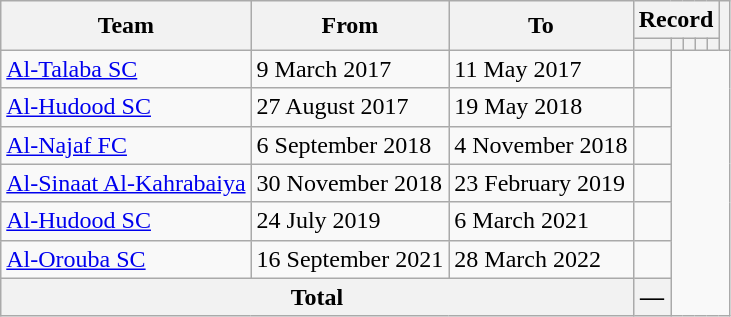<table class=wikitable style=text-align:center>
<tr>
<th rowspan=2>Team</th>
<th rowspan=2>From</th>
<th rowspan=2>To</th>
<th colspan=5>Record</th>
<th rowspan=2></th>
</tr>
<tr>
<th></th>
<th></th>
<th></th>
<th></th>
<th></th>
</tr>
<tr>
<td align=left><a href='#'>Al-Talaba SC</a></td>
<td align=left>9 March 2017</td>
<td align=left>11 May 2017<br></td>
<td></td>
</tr>
<tr>
<td align=left><a href='#'>Al-Hudood SC</a></td>
<td align=left>27 August 2017</td>
<td align=left>19 May 2018<br></td>
<td></td>
</tr>
<tr>
<td align=left><a href='#'>Al-Najaf FC</a></td>
<td align=left>6 September 2018</td>
<td align=left>4 November 2018<br></td>
<td></td>
</tr>
<tr>
<td align=left><a href='#'>Al-Sinaat Al-Kahrabaiya</a></td>
<td align=left>30 November 2018</td>
<td align=left>23 February 2019<br></td>
<td></td>
</tr>
<tr>
<td align=left><a href='#'>Al-Hudood SC</a></td>
<td align=left>24 July 2019</td>
<td align=left>6 March 2021<br></td>
<td></td>
</tr>
<tr>
<td align=left><a href='#'>Al-Orouba SC</a></td>
<td align=left>16 September 2021</td>
<td align=left>28 March 2022<br></td>
<td></td>
</tr>
<tr>
<th colspan=3>Total<br></th>
<th>—</th>
</tr>
</table>
